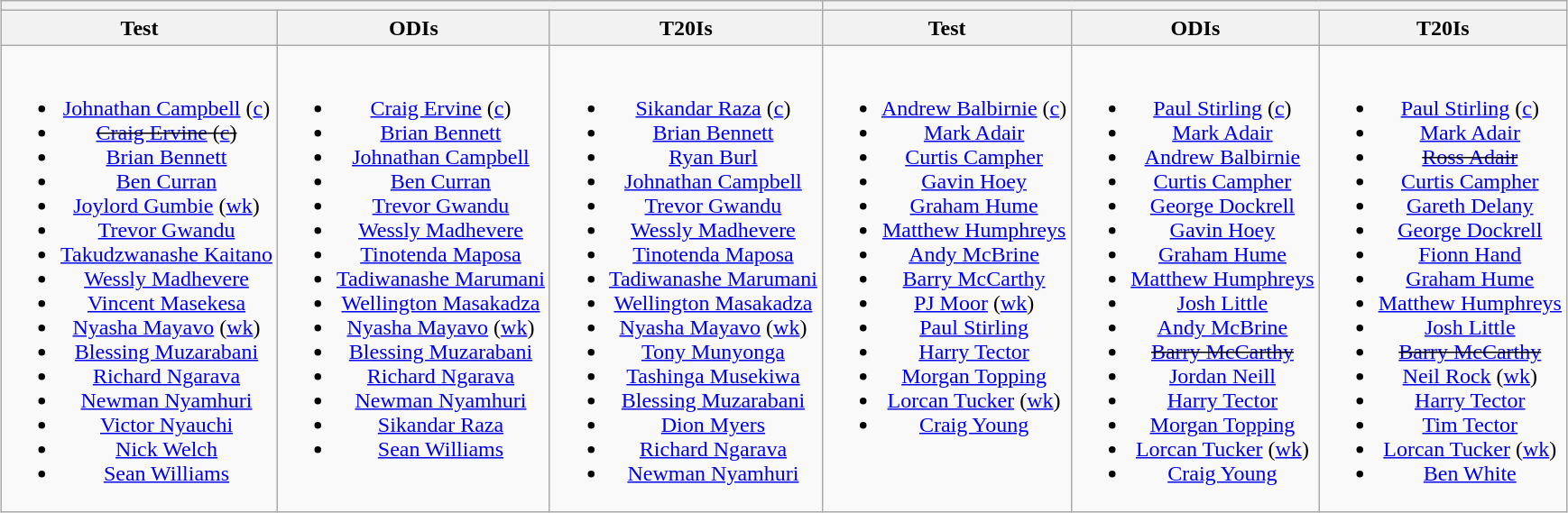<table class="wikitable" style="text-align:center;margin:auto">
<tr>
<th colspan="3"></th>
<th colspan="3"></th>
</tr>
<tr>
<th>Test</th>
<th>ODIs</th>
<th>T20Is</th>
<th>Test</th>
<th>ODIs</th>
<th>T20Is</th>
</tr>
<tr style="vertical-align:top">
<td><br><ul><li><a href='#'>Johnathan Campbell</a> (<a href='#'>c</a>)</li><li><s><a href='#'>Craig Ervine</a> (<a href='#'>c</a>)</s></li><li><a href='#'>Brian Bennett</a></li><li><a href='#'>Ben Curran</a></li><li><a href='#'>Joylord Gumbie</a> (<a href='#'>wk</a>)</li><li><a href='#'>Trevor Gwandu</a></li><li><a href='#'>Takudzwanashe Kaitano</a></li><li><a href='#'>Wessly Madhevere</a></li><li><a href='#'>Vincent Masekesa</a></li><li><a href='#'>Nyasha Mayavo</a> (<a href='#'>wk</a>)</li><li><a href='#'>Blessing Muzarabani</a></li><li><a href='#'>Richard Ngarava</a></li><li><a href='#'>Newman Nyamhuri</a></li><li><a href='#'>Victor Nyauchi</a></li><li><a href='#'>Nick Welch</a></li><li><a href='#'>Sean Williams</a></li></ul></td>
<td><br><ul><li><a href='#'>Craig Ervine</a> (<a href='#'>c</a>)</li><li><a href='#'>Brian Bennett</a></li><li><a href='#'>Johnathan Campbell</a></li><li><a href='#'>Ben Curran</a></li><li><a href='#'>Trevor Gwandu</a></li><li><a href='#'>Wessly Madhevere</a></li><li><a href='#'>Tinotenda Maposa</a></li><li><a href='#'>Tadiwanashe Marumani</a></li><li><a href='#'>Wellington Masakadza</a></li><li><a href='#'>Nyasha Mayavo</a> (<a href='#'>wk</a>)</li><li><a href='#'>Blessing Muzarabani</a></li><li><a href='#'>Richard Ngarava</a></li><li><a href='#'>Newman Nyamhuri</a></li><li><a href='#'>Sikandar Raza</a></li><li><a href='#'>Sean Williams</a></li></ul></td>
<td><br><ul><li><a href='#'>Sikandar Raza</a> (<a href='#'>c</a>)</li><li><a href='#'>Brian Bennett</a></li><li><a href='#'>Ryan Burl</a></li><li><a href='#'>Johnathan Campbell</a></li><li><a href='#'>Trevor Gwandu</a></li><li><a href='#'>Wessly Madhevere</a></li><li><a href='#'>Tinotenda Maposa</a></li><li><a href='#'>Tadiwanashe Marumani</a></li><li><a href='#'>Wellington Masakadza</a></li><li><a href='#'>Nyasha Mayavo</a> (<a href='#'>wk</a>)</li><li><a href='#'>Tony Munyonga</a></li><li><a href='#'>Tashinga Musekiwa</a></li><li><a href='#'>Blessing Muzarabani</a></li><li><a href='#'>Dion Myers</a></li><li><a href='#'>Richard Ngarava</a></li><li><a href='#'>Newman Nyamhuri</a></li></ul></td>
<td><br><ul><li><a href='#'>Andrew Balbirnie</a> (<a href='#'>c</a>)</li><li><a href='#'>Mark Adair</a></li><li><a href='#'>Curtis Campher</a></li><li><a href='#'>Gavin Hoey</a></li><li><a href='#'>Graham Hume</a></li><li><a href='#'>Matthew Humphreys</a></li><li><a href='#'>Andy McBrine</a></li><li><a href='#'>Barry McCarthy</a></li><li><a href='#'>PJ Moor</a> (<a href='#'>wk</a>)</li><li><a href='#'>Paul Stirling</a></li><li><a href='#'>Harry Tector</a></li><li><a href='#'>Morgan Topping</a></li><li><a href='#'>Lorcan Tucker</a> (<a href='#'>wk</a>)</li><li><a href='#'>Craig Young</a></li></ul></td>
<td><br><ul><li><a href='#'>Paul Stirling</a> (<a href='#'>c</a>)</li><li><a href='#'>Mark Adair</a></li><li><a href='#'>Andrew Balbirnie</a></li><li><a href='#'>Curtis Campher</a></li><li><a href='#'>George Dockrell</a></li><li><a href='#'>Gavin Hoey</a></li><li><a href='#'>Graham Hume</a></li><li><a href='#'>Matthew Humphreys</a></li><li><a href='#'>Josh Little</a></li><li><a href='#'>Andy McBrine</a></li><li><s><a href='#'>Barry McCarthy</a></s></li><li><a href='#'>Jordan Neill</a></li><li><a href='#'>Harry Tector</a></li><li><a href='#'>Morgan Topping</a></li><li><a href='#'>Lorcan Tucker</a> (<a href='#'>wk</a>)</li><li><a href='#'>Craig Young</a></li></ul></td>
<td><br><ul><li><a href='#'>Paul Stirling</a> (<a href='#'>c</a>)</li><li><a href='#'>Mark Adair</a></li><li><s><a href='#'>Ross Adair</a></s></li><li><a href='#'>Curtis Campher</a></li><li><a href='#'>Gareth Delany</a></li><li><a href='#'>George Dockrell</a></li><li><a href='#'>Fionn Hand</a></li><li><a href='#'>Graham Hume</a></li><li><a href='#'>Matthew Humphreys</a></li><li><a href='#'>Josh Little</a></li><li><s><a href='#'>Barry McCarthy</a></s></li><li><a href='#'>Neil Rock</a> (<a href='#'>wk</a>)</li><li><a href='#'>Harry Tector</a></li><li><a href='#'>Tim Tector</a></li><li><a href='#'>Lorcan Tucker</a> (<a href='#'>wk</a>)</li><li><a href='#'>Ben White</a></li></ul></td>
</tr>
</table>
